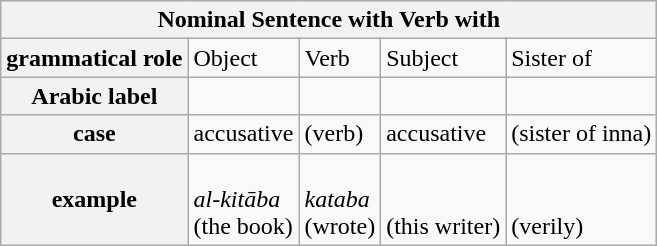<table class="wikitable">
<tr>
<th colspan="5">Nominal Sentence with Verb with </th>
</tr>
<tr>
<th>grammatical role</th>
<td>Object</td>
<td>Verb</td>
<td>Subject</td>
<td>Sister of </td>
</tr>
<tr>
<th>Arabic label</th>
<td><br> <em></em></td>
<td><br><em></em></td>
<td><br><em></em></td>
<td><br><em></em></td>
</tr>
<tr>
<th>case</th>
<td>accusative</td>
<td>(verb)</td>
<td>accusative</td>
<td>(sister of inna)</td>
</tr>
<tr>
<th>example</th>
<td><br><em>al-kitāba</em><br>(the book)</td>
<td><br><em>kataba</em><br>(wrote)</td>
<td><br><em></em><br>(this writer)</td>
<td><br><em></em><br>(verily)</td>
</tr>
</table>
